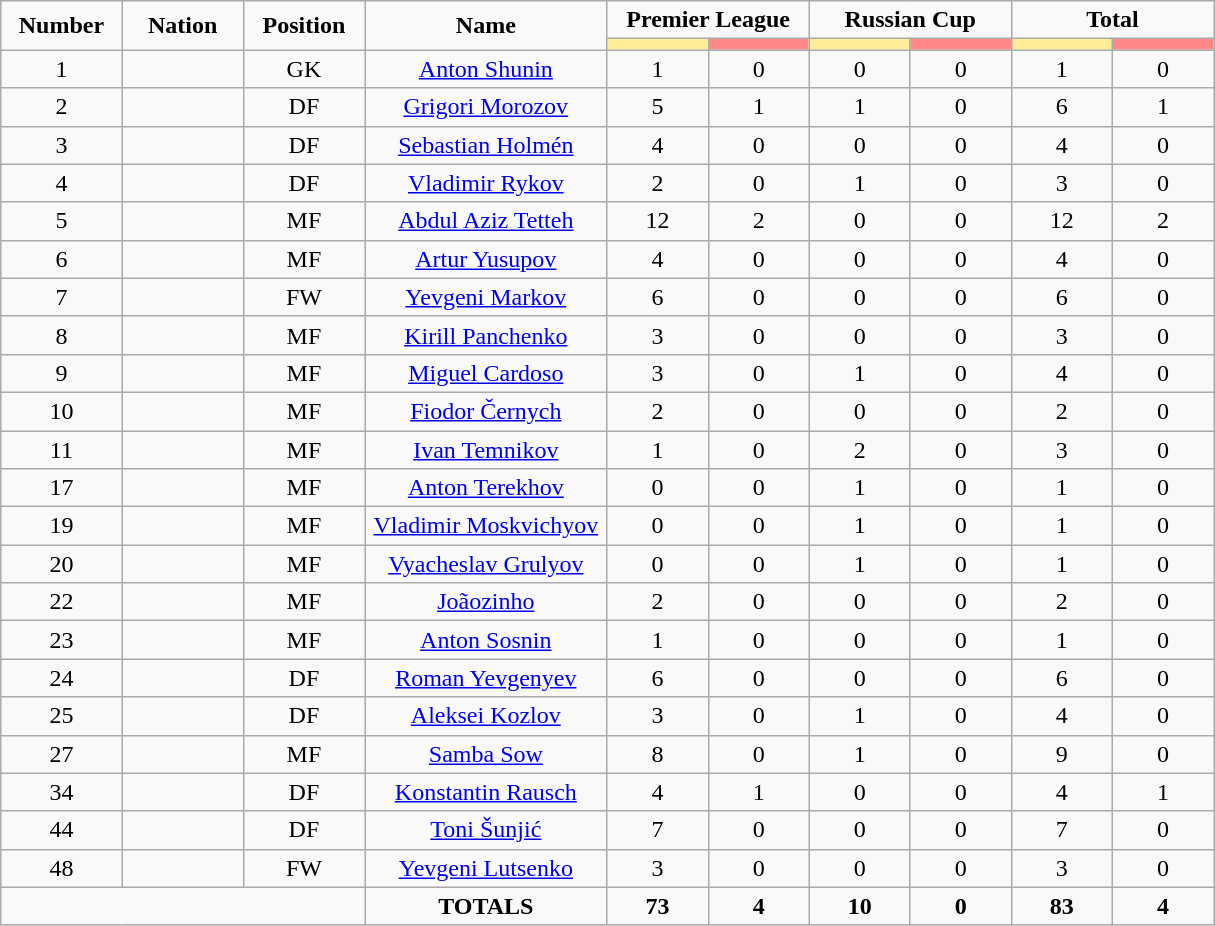<table class="wikitable" style="font-size: 100%; text-align: center;">
<tr>
<td rowspan="2" width="10%" align="center"><strong>Number</strong></td>
<td rowspan="2" width="10%" align="center"><strong>Nation</strong></td>
<td rowspan="2" width="10%" align="center"><strong>Position</strong></td>
<td rowspan="2" width="20%" align="center"><strong>Name</strong></td>
<td colspan="2" align="center"><strong>Premier League</strong></td>
<td colspan="2" align="center"><strong>Russian Cup</strong></td>
<td colspan="2" align="center"><strong>Total</strong></td>
</tr>
<tr>
<th width=60 style="background: #FFEE99"></th>
<th width=60 style="background: #FF8888"></th>
<th width=60 style="background: #FFEE99"></th>
<th width=60 style="background: #FF8888"></th>
<th width=60 style="background: #FFEE99"></th>
<th width=60 style="background: #FF8888"></th>
</tr>
<tr>
<td>1</td>
<td></td>
<td>GK</td>
<td><a href='#'>Anton Shunin</a></td>
<td>1</td>
<td>0</td>
<td>0</td>
<td>0</td>
<td>1</td>
<td>0</td>
</tr>
<tr>
<td>2</td>
<td></td>
<td>DF</td>
<td><a href='#'>Grigori Morozov</a></td>
<td>5</td>
<td>1</td>
<td>1</td>
<td>0</td>
<td>6</td>
<td>1</td>
</tr>
<tr>
<td>3</td>
<td></td>
<td>DF</td>
<td><a href='#'>Sebastian Holmén</a></td>
<td>4</td>
<td>0</td>
<td>0</td>
<td>0</td>
<td>4</td>
<td>0</td>
</tr>
<tr>
<td>4</td>
<td></td>
<td>DF</td>
<td><a href='#'>Vladimir Rykov</a></td>
<td>2</td>
<td>0</td>
<td>1</td>
<td>0</td>
<td>3</td>
<td>0</td>
</tr>
<tr>
<td>5</td>
<td></td>
<td>MF</td>
<td><a href='#'>Abdul Aziz Tetteh</a></td>
<td>12</td>
<td>2</td>
<td>0</td>
<td>0</td>
<td>12</td>
<td>2</td>
</tr>
<tr>
<td>6</td>
<td></td>
<td>MF</td>
<td><a href='#'>Artur Yusupov</a></td>
<td>4</td>
<td>0</td>
<td>0</td>
<td>0</td>
<td>4</td>
<td>0</td>
</tr>
<tr>
<td>7</td>
<td></td>
<td>FW</td>
<td><a href='#'>Yevgeni Markov</a></td>
<td>6</td>
<td>0</td>
<td>0</td>
<td>0</td>
<td>6</td>
<td>0</td>
</tr>
<tr>
<td>8</td>
<td></td>
<td>MF</td>
<td><a href='#'>Kirill Panchenko</a></td>
<td>3</td>
<td>0</td>
<td>0</td>
<td>0</td>
<td>3</td>
<td>0</td>
</tr>
<tr>
<td>9</td>
<td></td>
<td>MF</td>
<td><a href='#'>Miguel Cardoso</a></td>
<td>3</td>
<td>0</td>
<td>1</td>
<td>0</td>
<td>4</td>
<td>0</td>
</tr>
<tr>
<td>10</td>
<td></td>
<td>MF</td>
<td><a href='#'>Fiodor Černych</a></td>
<td>2</td>
<td>0</td>
<td>0</td>
<td>0</td>
<td>2</td>
<td>0</td>
</tr>
<tr>
<td>11</td>
<td></td>
<td>MF</td>
<td><a href='#'>Ivan Temnikov</a></td>
<td>1</td>
<td>0</td>
<td>2</td>
<td>0</td>
<td>3</td>
<td>0</td>
</tr>
<tr>
<td>17</td>
<td></td>
<td>MF</td>
<td><a href='#'>Anton Terekhov</a></td>
<td>0</td>
<td>0</td>
<td>1</td>
<td>0</td>
<td>1</td>
<td>0</td>
</tr>
<tr>
<td>19</td>
<td></td>
<td>MF</td>
<td><a href='#'>Vladimir Moskvichyov</a></td>
<td>0</td>
<td>0</td>
<td>1</td>
<td>0</td>
<td>1</td>
<td>0</td>
</tr>
<tr>
<td>20</td>
<td></td>
<td>MF</td>
<td><a href='#'>Vyacheslav Grulyov</a></td>
<td>0</td>
<td>0</td>
<td>1</td>
<td>0</td>
<td>1</td>
<td>0</td>
</tr>
<tr>
<td>22</td>
<td></td>
<td>MF</td>
<td><a href='#'>Joãozinho</a></td>
<td>2</td>
<td>0</td>
<td>0</td>
<td>0</td>
<td>2</td>
<td>0</td>
</tr>
<tr>
<td>23</td>
<td></td>
<td>MF</td>
<td><a href='#'>Anton Sosnin</a></td>
<td>1</td>
<td>0</td>
<td>0</td>
<td>0</td>
<td>1</td>
<td>0</td>
</tr>
<tr>
<td>24</td>
<td></td>
<td>DF</td>
<td><a href='#'>Roman Yevgenyev</a></td>
<td>6</td>
<td>0</td>
<td>0</td>
<td>0</td>
<td>6</td>
<td>0</td>
</tr>
<tr>
<td>25</td>
<td></td>
<td>DF</td>
<td><a href='#'>Aleksei Kozlov</a></td>
<td>3</td>
<td>0</td>
<td>1</td>
<td>0</td>
<td>4</td>
<td>0</td>
</tr>
<tr>
<td>27</td>
<td></td>
<td>MF</td>
<td><a href='#'>Samba Sow</a></td>
<td>8</td>
<td>0</td>
<td>1</td>
<td>0</td>
<td>9</td>
<td>0</td>
</tr>
<tr>
<td>34</td>
<td></td>
<td>DF</td>
<td><a href='#'>Konstantin Rausch</a></td>
<td>4</td>
<td>1</td>
<td>0</td>
<td>0</td>
<td>4</td>
<td>1</td>
</tr>
<tr>
<td>44</td>
<td></td>
<td>DF</td>
<td><a href='#'>Toni Šunjić</a></td>
<td>7</td>
<td>0</td>
<td>0</td>
<td>0</td>
<td>7</td>
<td>0</td>
</tr>
<tr>
<td>48</td>
<td></td>
<td>FW</td>
<td><a href='#'>Yevgeni Lutsenko</a></td>
<td>3</td>
<td>0</td>
<td>0</td>
<td>0</td>
<td>3</td>
<td>0</td>
</tr>
<tr>
<td colspan="3"></td>
<td><strong>TOTALS</strong></td>
<td><strong>73</strong></td>
<td><strong>4</strong></td>
<td><strong>10</strong></td>
<td><strong>0</strong></td>
<td><strong>83</strong></td>
<td><strong>4</strong></td>
</tr>
</table>
